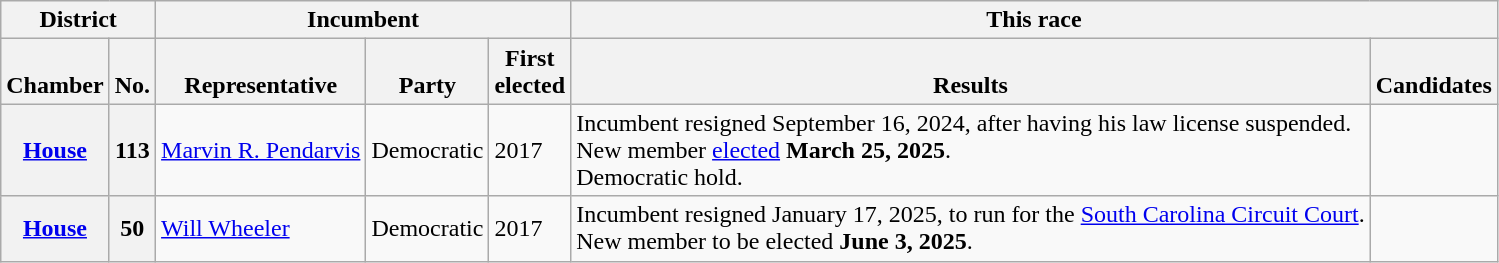<table class="wikitable sortable">
<tr valign=bottom>
<th colspan="2">District</th>
<th colspan="3">Incumbent</th>
<th colspan="2">This race</th>
</tr>
<tr valign=bottom>
<th>Chamber</th>
<th>No.</th>
<th>Representative</th>
<th>Party</th>
<th>First<br>elected</th>
<th>Results</th>
<th>Candidates</th>
</tr>
<tr>
<th><a href='#'>House</a></th>
<th>113</th>
<td><a href='#'>Marvin R. Pendarvis</a></td>
<td>Democratic</td>
<td>2017<br></td>
<td>Incumbent resigned September 16, 2024, after having his law license suspended.<br>New member <a href='#'>elected</a> <strong>March 25, 2025</strong>.<br>Democratic hold.</td>
<td nowrap></td>
</tr>
<tr>
<th><a href='#'>House</a></th>
<th>50</th>
<td><a href='#'>Will Wheeler</a></td>
<td>Democratic</td>
<td>2017<br></td>
<td>Incumbent resigned January 17, 2025, to run for the <a href='#'>South Carolina Circuit Court</a>.<br>New member to be elected <strong>June 3, 2025</strong>.</td>
<td nowrap></td>
</tr>
</table>
